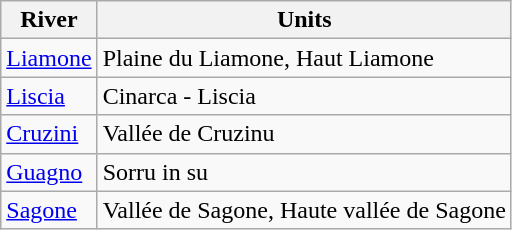<table class=wikitable sortable>
<tr>
<th>River</th>
<th>Units</th>
</tr>
<tr>
<td><a href='#'>Liamone</a></td>
<td>Plaine du Liamone, Haut Liamone</td>
</tr>
<tr>
<td><a href='#'>Liscia</a></td>
<td>Cinarca - Liscia</td>
</tr>
<tr>
<td><a href='#'>Cruzini</a></td>
<td>Vallée de Cruzinu</td>
</tr>
<tr>
<td><a href='#'>Guagno</a></td>
<td>Sorru in su</td>
</tr>
<tr>
<td><a href='#'>Sagone</a></td>
<td>Vallée de Sagone, Haute vallée de Sagone</td>
</tr>
</table>
